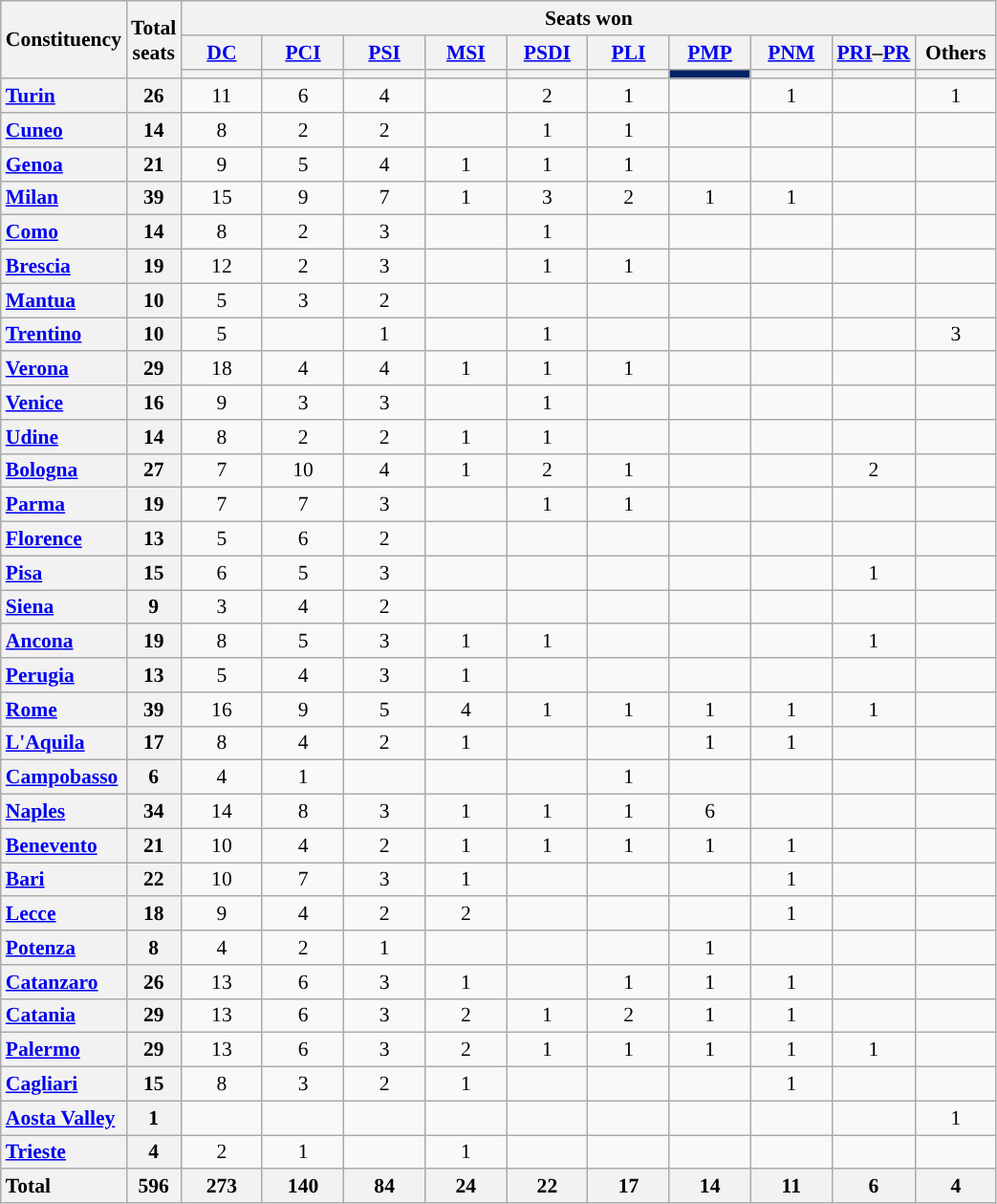<table class="wikitable" style="text-align:center; font-size: 0.9em">
<tr>
<th rowspan="3">Constituency</th>
<th rowspan="3">Total<br>seats</th>
<th colspan="10">Seats won</th>
</tr>
<tr>
<th class="unsortable" style="width:50px;"><a href='#'>DC</a></th>
<th class="unsortable" style="width:50px;"><a href='#'>PCI</a></th>
<th class="unsortable" style="width:50px;"><a href='#'>PSI</a></th>
<th class="unsortable" style="width:50px;"><a href='#'>MSI</a></th>
<th class="unsortable" style="width:50px;"><a href='#'>PSDI</a></th>
<th class="unsortable" style="width:50px;"><a href='#'>PLI</a></th>
<th class="unsortable" style="width:50px;"><a href='#'>PMP</a></th>
<th class="unsortable" style="width:50px;"><a href='#'>PNM</a></th>
<th class="unsortable" style="width:50px;"><a href='#'>PRI</a>–<a href='#'>PR</a></th>
<th class="unsortable" style="width:50px;">Others</th>
</tr>
<tr>
<th style="background:"></th>
<th style="background:"></th>
<th style="background:"></th>
<th style="background:"></th>
<th style="background:"></th>
<th style="background:"></th>
<th style="background-color:#002366"></th>
<th style="background:"></th>
<th style="background:"></th>
<th style="background:"></th>
</tr>
<tr>
<th style="text-align: left;"><a href='#'>Turin</a></th>
<th>26</th>
<td>11</td>
<td>6</td>
<td>4</td>
<td></td>
<td>2</td>
<td>1</td>
<td></td>
<td>1</td>
<td></td>
<td>1</td>
</tr>
<tr>
<th style="text-align: left;"><a href='#'>Cuneo</a></th>
<th>14</th>
<td>8</td>
<td>2</td>
<td>2</td>
<td></td>
<td>1</td>
<td>1</td>
<td></td>
<td></td>
<td></td>
<td></td>
</tr>
<tr>
<th style="text-align: left;"><a href='#'>Genoa</a></th>
<th>21</th>
<td>9</td>
<td>5</td>
<td>4</td>
<td>1</td>
<td>1</td>
<td>1</td>
<td></td>
<td></td>
<td></td>
<td></td>
</tr>
<tr>
<th style="text-align: left;"><a href='#'>Milan</a></th>
<th>39</th>
<td>15</td>
<td>9</td>
<td>7</td>
<td>1</td>
<td>3</td>
<td>2</td>
<td>1</td>
<td>1</td>
<td></td>
<td></td>
</tr>
<tr>
<th style="text-align: left;"><a href='#'>Como</a></th>
<th>14</th>
<td>8</td>
<td>2</td>
<td>3</td>
<td></td>
<td>1</td>
<td></td>
<td></td>
<td></td>
<td></td>
<td></td>
</tr>
<tr>
<th style="text-align: left;"><a href='#'>Brescia</a></th>
<th>19</th>
<td>12</td>
<td>2</td>
<td>3</td>
<td></td>
<td>1</td>
<td>1</td>
<td></td>
<td></td>
<td></td>
<td></td>
</tr>
<tr>
<th style="text-align: left;"><a href='#'>Mantua</a></th>
<th>10</th>
<td>5</td>
<td>3</td>
<td>2</td>
<td></td>
<td></td>
<td></td>
<td></td>
<td></td>
<td></td>
<td></td>
</tr>
<tr>
<th style="text-align: left;"><a href='#'>Trentino</a></th>
<th>10</th>
<td>5</td>
<td></td>
<td>1</td>
<td></td>
<td>1</td>
<td></td>
<td></td>
<td></td>
<td></td>
<td>3</td>
</tr>
<tr>
<th style="text-align: left;"><a href='#'>Verona</a></th>
<th>29</th>
<td>18</td>
<td>4</td>
<td>4</td>
<td>1</td>
<td>1</td>
<td>1</td>
<td></td>
<td></td>
<td></td>
<td></td>
</tr>
<tr>
<th style="text-align: left;"><a href='#'>Venice</a></th>
<th>16</th>
<td>9</td>
<td>3</td>
<td>3</td>
<td></td>
<td>1</td>
<td></td>
<td></td>
<td></td>
<td></td>
<td></td>
</tr>
<tr>
<th style="text-align: left;"><a href='#'>Udine</a></th>
<th>14</th>
<td>8</td>
<td>2</td>
<td>2</td>
<td>1</td>
<td>1</td>
<td></td>
<td></td>
<td></td>
<td></td>
<td></td>
</tr>
<tr>
<th style="text-align: left;"><a href='#'>Bologna</a></th>
<th>27</th>
<td>7</td>
<td>10</td>
<td>4</td>
<td>1</td>
<td>2</td>
<td>1</td>
<td></td>
<td></td>
<td>2</td>
<td></td>
</tr>
<tr>
<th style="text-align: left;"><a href='#'>Parma</a></th>
<th>19</th>
<td>7</td>
<td>7</td>
<td>3</td>
<td></td>
<td>1</td>
<td>1</td>
<td></td>
<td></td>
<td></td>
<td></td>
</tr>
<tr>
<th style="text-align: left;"><a href='#'>Florence</a></th>
<th>13</th>
<td>5</td>
<td>6</td>
<td>2</td>
<td></td>
<td></td>
<td></td>
<td></td>
<td></td>
<td></td>
<td></td>
</tr>
<tr>
<th style="text-align: left;"><a href='#'>Pisa</a></th>
<th>15</th>
<td>6</td>
<td>5</td>
<td>3</td>
<td></td>
<td></td>
<td></td>
<td></td>
<td></td>
<td>1</td>
<td></td>
</tr>
<tr>
<th style="text-align: left;"><a href='#'>Siena</a></th>
<th>9</th>
<td>3</td>
<td>4</td>
<td>2</td>
<td></td>
<td></td>
<td></td>
<td></td>
<td></td>
<td></td>
<td></td>
</tr>
<tr>
<th style="text-align: left;"><a href='#'>Ancona</a></th>
<th>19</th>
<td>8</td>
<td>5</td>
<td>3</td>
<td>1</td>
<td>1</td>
<td></td>
<td></td>
<td></td>
<td>1</td>
<td></td>
</tr>
<tr>
<th style="text-align: left;"><a href='#'>Perugia</a></th>
<th>13</th>
<td>5</td>
<td>4</td>
<td>3</td>
<td>1</td>
<td></td>
<td></td>
<td></td>
<td></td>
<td></td>
<td></td>
</tr>
<tr>
<th style="text-align: left;"><a href='#'>Rome</a></th>
<th>39</th>
<td>16</td>
<td>9</td>
<td>5</td>
<td>4</td>
<td>1</td>
<td>1</td>
<td>1</td>
<td>1</td>
<td>1</td>
<td></td>
</tr>
<tr>
<th style="text-align: left;"><a href='#'>L'Aquila</a></th>
<th>17</th>
<td>8</td>
<td>4</td>
<td>2</td>
<td>1</td>
<td></td>
<td></td>
<td>1</td>
<td>1</td>
<td></td>
<td></td>
</tr>
<tr>
<th style="text-align: left;"><a href='#'>Campobasso</a></th>
<th>6</th>
<td>4</td>
<td>1</td>
<td></td>
<td></td>
<td></td>
<td>1</td>
<td></td>
<td></td>
<td></td>
<td></td>
</tr>
<tr>
<th style="text-align: left;"><a href='#'>Naples</a></th>
<th>34</th>
<td>14</td>
<td>8</td>
<td>3</td>
<td>1</td>
<td>1</td>
<td>1</td>
<td>6</td>
<td></td>
<td></td>
<td></td>
</tr>
<tr>
<th style="text-align: left;"><a href='#'>Benevento</a></th>
<th>21</th>
<td>10</td>
<td>4</td>
<td>2</td>
<td>1</td>
<td>1</td>
<td>1</td>
<td>1</td>
<td>1</td>
<td></td>
<td></td>
</tr>
<tr>
<th style="text-align: left;"><a href='#'>Bari</a></th>
<th>22</th>
<td>10</td>
<td>7</td>
<td>3</td>
<td>1</td>
<td></td>
<td></td>
<td></td>
<td>1</td>
<td></td>
<td></td>
</tr>
<tr>
<th style="text-align: left;"><a href='#'>Lecce</a></th>
<th>18</th>
<td>9</td>
<td>4</td>
<td>2</td>
<td>2</td>
<td></td>
<td></td>
<td></td>
<td>1</td>
<td></td>
<td></td>
</tr>
<tr>
<th style="text-align: left;"><a href='#'>Potenza</a></th>
<th>8</th>
<td>4</td>
<td>2</td>
<td>1</td>
<td></td>
<td></td>
<td></td>
<td>1</td>
<td></td>
<td></td>
<td></td>
</tr>
<tr>
<th style="text-align: left;"><a href='#'>Catanzaro</a></th>
<th>26</th>
<td>13</td>
<td>6</td>
<td>3</td>
<td>1</td>
<td></td>
<td>1</td>
<td>1</td>
<td>1</td>
<td></td>
<td></td>
</tr>
<tr>
<th style="text-align: left;"><a href='#'>Catania</a></th>
<th>29</th>
<td>13</td>
<td>6</td>
<td>3</td>
<td>2</td>
<td>1</td>
<td>2</td>
<td>1</td>
<td>1</td>
<td></td>
<td></td>
</tr>
<tr>
<th style="text-align: left;"><a href='#'>Palermo</a></th>
<th>29</th>
<td>13</td>
<td>6</td>
<td>3</td>
<td>2</td>
<td>1</td>
<td>1</td>
<td>1</td>
<td>1</td>
<td>1</td>
<td></td>
</tr>
<tr>
<th style="text-align: left;"><a href='#'>Cagliari</a></th>
<th>15</th>
<td>8</td>
<td>3</td>
<td>2</td>
<td>1</td>
<td></td>
<td></td>
<td></td>
<td>1</td>
<td></td>
<td></td>
</tr>
<tr>
<th style="text-align: left;"><a href='#'>Aosta Valley</a></th>
<th>1</th>
<td></td>
<td></td>
<td></td>
<td></td>
<td></td>
<td></td>
<td></td>
<td></td>
<td></td>
<td>1</td>
</tr>
<tr>
<th style="text-align: left;"><a href='#'>Trieste</a></th>
<th>4</th>
<td>2</td>
<td>1</td>
<td></td>
<td>1</td>
<td></td>
<td></td>
<td></td>
<td></td>
<td></td>
<td></td>
</tr>
<tr>
<th style="text-align: left;">Total</th>
<th>596</th>
<th>273</th>
<th>140</th>
<th>84</th>
<th>24</th>
<th>22</th>
<th>17</th>
<th>14</th>
<th>11</th>
<th>6</th>
<th>4</th>
</tr>
</table>
